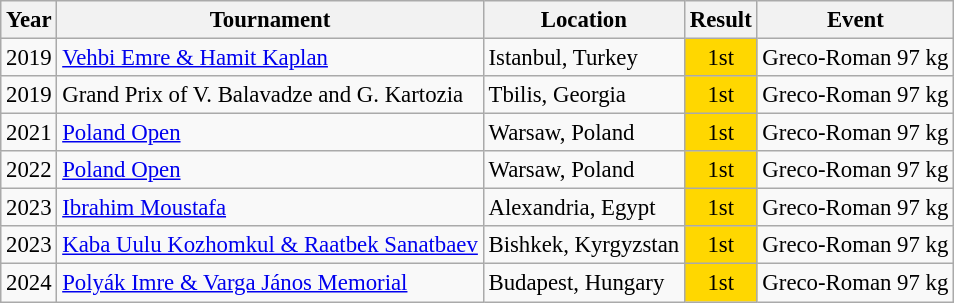<table class="wikitable" style="font-size:95%;">
<tr>
<th>Year</th>
<th>Tournament</th>
<th>Location</th>
<th>Result</th>
<th>Event</th>
</tr>
<tr>
<td rowspan=1>2019</td>
<td><a href='#'>Vehbi Emre & Hamit Kaplan</a></td>
<td>Istanbul, Turkey</td>
<td align="center" bgcolor="gold">1st</td>
<td>Greco-Roman 97 kg</td>
</tr>
<tr>
<td rowspan=1>2019</td>
<td>Grand Prix of V. Balavadze and G. Kartozia</td>
<td>Tbilis, Georgia</td>
<td align="center" bgcolor="gold">1st</td>
<td>Greco-Roman 97 kg</td>
</tr>
<tr>
<td rowspan=1>2021</td>
<td><a href='#'>Poland Open</a></td>
<td>Warsaw, Poland</td>
<td align="center" bgcolor="gold">1st</td>
<td>Greco-Roman 97 kg</td>
</tr>
<tr>
<td rowspan=1>2022</td>
<td><a href='#'>Poland Open</a></td>
<td>Warsaw, Poland</td>
<td align="center" bgcolor="gold">1st</td>
<td>Greco-Roman 97 kg</td>
</tr>
<tr>
<td rowspan=1>2023</td>
<td><a href='#'>Ibrahim Moustafa</a></td>
<td>Alexandria, Egypt</td>
<td align="center" bgcolor="gold">1st</td>
<td>Greco-Roman 97 kg</td>
</tr>
<tr>
<td rowspan=1>2023</td>
<td><a href='#'>Kaba Uulu Kozhomkul & Raatbek Sanatbaev</a></td>
<td>Bishkek, Kyrgyzstan</td>
<td align="center" bgcolor="gold">1st</td>
<td>Greco-Roman 97 kg</td>
</tr>
<tr>
<td rowspan=1>2024</td>
<td><a href='#'>Polyák Imre & Varga János Memorial</a></td>
<td>Budapest, Hungary</td>
<td align="center" bgcolor="gold">1st</td>
<td>Greco-Roman 97 kg</td>
</tr>
</table>
